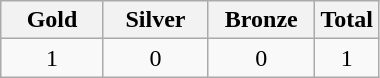<table class="wikitable" width=20%>
<tr>
<th width=30%> Gold</th>
<th width=30%> Silver</th>
<th width=30%> Bronze</th>
<th width=20%>Total</th>
</tr>
<tr align=center>
<td>1</td>
<td>0</td>
<td>0</td>
<td>1</td>
</tr>
</table>
